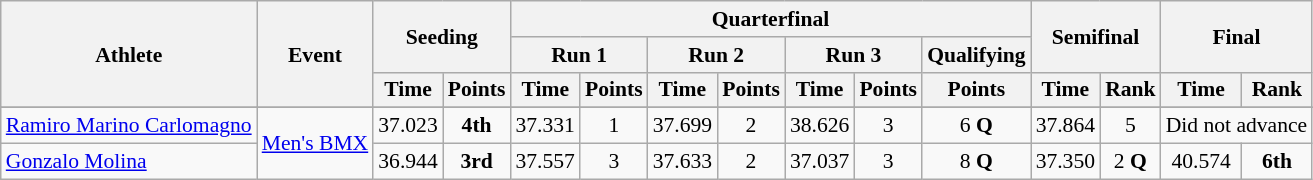<table class="wikitable" border="1" style="font-size:90%">
<tr>
<th rowspan=3>Athlete</th>
<th rowspan=3>Event</th>
<th rowspan="2" colspan="2">Seeding</th>
<th colspan="7">Quarterfinal</th>
<th rowspan="2" colspan="2">Semifinal</th>
<th rowspan="2" colspan="2">Final</th>
</tr>
<tr>
<th colspan=2>Run 1</th>
<th colspan=2>Run 2</th>
<th colspan=2>Run 3</th>
<th>Qualifying</th>
</tr>
<tr>
<th>Time</th>
<th>Points</th>
<th>Time</th>
<th>Points</th>
<th>Time</th>
<th>Points</th>
<th>Time</th>
<th>Points</th>
<th>Points</th>
<th>Time</th>
<th>Rank</th>
<th>Time</th>
<th>Rank</th>
</tr>
<tr>
</tr>
<tr align=center>
<td align=left><a href='#'>Ramiro Marino Carlomagno</a></td>
<td align=left rowspan="2"><a href='#'>Men's BMX</a></td>
<td>37.023</td>
<td><strong>4th</strong></td>
<td>37.331</td>
<td>1</td>
<td>37.699</td>
<td>2</td>
<td>38.626</td>
<td>3</td>
<td>6 <strong>Q</strong></td>
<td>37.864</td>
<td>5</td>
<td align="center" colspan="2">Did not advance</td>
</tr>
<tr align=center>
<td align=left><a href='#'>Gonzalo Molina</a></td>
<td>36.944</td>
<td><strong>3rd</strong></td>
<td>37.557</td>
<td>3</td>
<td>37.633</td>
<td>2</td>
<td>37.037</td>
<td>3</td>
<td>8 <strong>Q</strong></td>
<td>37.350</td>
<td>2 <strong>Q</strong></td>
<td>40.574</td>
<td><strong>6th</strong></td>
</tr>
</table>
